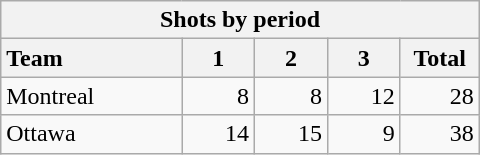<table class="wikitable" style="width:20em; text-align:right;">
<tr>
<th colspan=6>Shots by period</th>
</tr>
<tr>
<th style="width:8em; text-align:left;">Team</th>
<th style="width:3em;">1</th>
<th style="width:3em;">2</th>
<th style="width:3em;">3</th>
<th style="width:3em;">Total</th>
</tr>
<tr>
<td style="text-align:left;">Montreal</td>
<td>8</td>
<td>8</td>
<td>12</td>
<td>28</td>
</tr>
<tr>
<td style="text-align:left;">Ottawa</td>
<td>14</td>
<td>15</td>
<td>9</td>
<td>38</td>
</tr>
</table>
